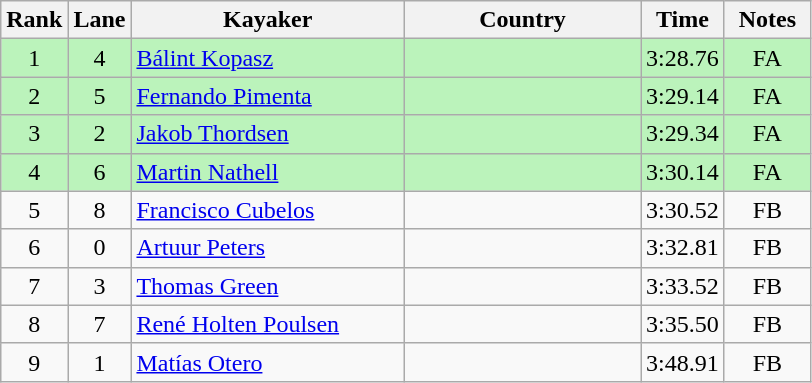<table class="wikitable sortable" style="text-align:center;">
<tr>
<th width=30>Rank</th>
<th width=30>Lane</th>
<th width=175>Kayaker</th>
<th width=150>Country</th>
<th width=30>Time</th>
<th width=50>Notes</th>
</tr>
<tr bgcolor=bbf3bb>
<td>1</td>
<td>4</td>
<td align=left><a href='#'>Bálint Kopasz</a></td>
<td align=left></td>
<td>3:28.76</td>
<td>FA</td>
</tr>
<tr bgcolor=bbf3bb>
<td>2</td>
<td>5</td>
<td align=left><a href='#'>Fernando Pimenta</a></td>
<td align=left></td>
<td>3:29.14</td>
<td>FA</td>
</tr>
<tr bgcolor=bbf3bb>
<td>3</td>
<td>2</td>
<td align=left><a href='#'>Jakob Thordsen</a></td>
<td align=left></td>
<td>3:29.34</td>
<td>FA</td>
</tr>
<tr bgcolor=bbf3bb>
<td>4</td>
<td>6</td>
<td align=left><a href='#'>Martin Nathell</a></td>
<td align=left></td>
<td>3:30.14</td>
<td>FA</td>
</tr>
<tr>
<td>5</td>
<td>8</td>
<td align=left><a href='#'>Francisco Cubelos</a></td>
<td align=left></td>
<td>3:30.52</td>
<td>FB</td>
</tr>
<tr>
<td>6</td>
<td>0</td>
<td align=left><a href='#'>Artuur Peters</a></td>
<td align=left></td>
<td>3:32.81</td>
<td>FB</td>
</tr>
<tr>
<td>7</td>
<td>3</td>
<td align=left><a href='#'>Thomas Green</a></td>
<td align=left></td>
<td>3:33.52</td>
<td>FB</td>
</tr>
<tr>
<td>8</td>
<td>7</td>
<td align=left><a href='#'>René Holten Poulsen</a></td>
<td align=left></td>
<td>3:35.50</td>
<td>FB</td>
</tr>
<tr>
<td>9</td>
<td>1</td>
<td align=left><a href='#'>Matías Otero</a></td>
<td align=left></td>
<td>3:48.91</td>
<td>FB</td>
</tr>
</table>
